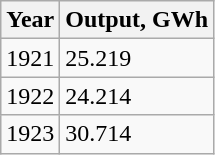<table class="wikitable">
<tr>
<th>Year</th>
<th>Output, GWh</th>
</tr>
<tr>
<td>1921</td>
<td>25.219</td>
</tr>
<tr>
<td>1922</td>
<td>24.214</td>
</tr>
<tr>
<td>1923</td>
<td>30.714</td>
</tr>
</table>
